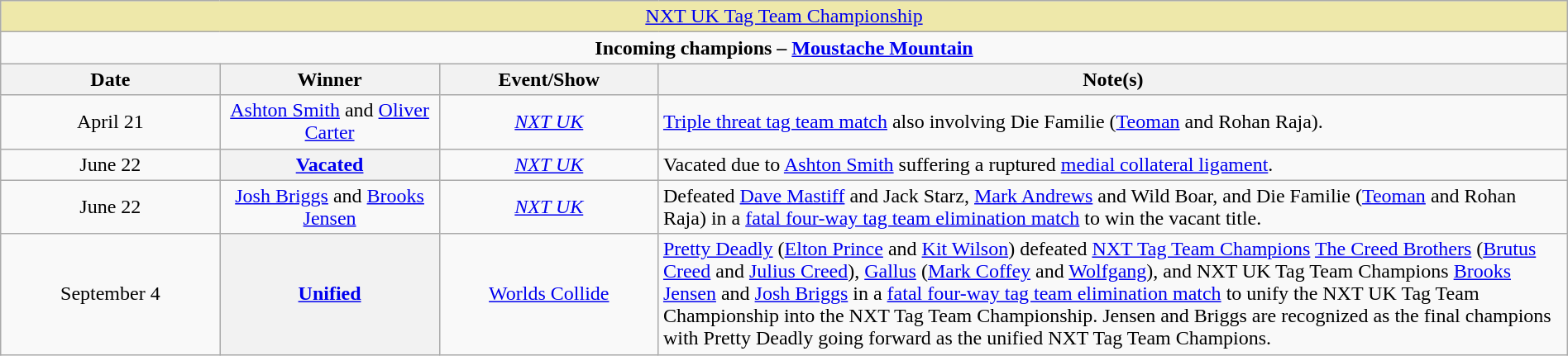<table class="wikitable" style="text-align:center; width:100%;">
<tr style="background:#EEE8AA;">
<td colspan="4" style="text-align: center;"><a href='#'>NXT UK Tag Team Championship</a></td>
</tr>
<tr>
<td colspan="4" style="text-align: center;"><strong>Incoming champions – <a href='#'>Moustache Mountain</a> </strong></td>
</tr>
<tr>
<th width=14%>Date</th>
<th width=14%>Winner</th>
<th width=14%>Event/Show</th>
<th width=58%>Note(s)</th>
</tr>
<tr>
<td>April 21<br></td>
<td><a href='#'>Ashton Smith</a> and <a href='#'>Oliver Carter</a></td>
<td><em><a href='#'>NXT UK</a></em></td>
<td align=left><a href='#'>Triple threat tag team match</a> also involving Die Familie (<a href='#'>Teoman</a> and Rohan Raja).</td>
</tr>
<tr>
<td>June 22<br></td>
<th><a href='#'>Vacated</a></th>
<td><em><a href='#'>NXT UK</a></em></td>
<td align=left>Vacated due to <a href='#'>Ashton Smith</a> suffering a ruptured <a href='#'>medial collateral ligament</a>.</td>
</tr>
<tr>
<td>June 22<br></td>
<td><a href='#'>Josh Briggs</a> and <a href='#'>Brooks Jensen</a></td>
<td><em><a href='#'>NXT UK</a></em></td>
<td align=left>Defeated <a href='#'>Dave Mastiff</a> and Jack Starz, <a href='#'>Mark Andrews</a> and Wild Boar, and Die Familie (<a href='#'>Teoman</a> and Rohan Raja) in a <a href='#'>fatal four-way tag team elimination match</a> to win the vacant title.</td>
</tr>
<tr>
<td>September 4</td>
<th><a href='#'>Unified</a></th>
<td><a href='#'>Worlds Collide</a></td>
<td align=left><a href='#'>Pretty Deadly</a> (<a href='#'>Elton Prince</a> and <a href='#'>Kit Wilson</a>) defeated <a href='#'>NXT Tag Team Champions</a> <a href='#'>The Creed Brothers</a> (<a href='#'>Brutus Creed</a> and <a href='#'>Julius Creed</a>), <a href='#'>Gallus</a> (<a href='#'>Mark Coffey</a> and <a href='#'>Wolfgang</a>), and NXT UK Tag Team Champions <a href='#'>Brooks Jensen</a> and <a href='#'>Josh Briggs</a> in a <a href='#'>fatal four-way tag team elimination match</a> to unify the NXT UK Tag Team Championship into the NXT Tag Team Championship. Jensen and Briggs are recognized as the final champions with Pretty Deadly going forward as the unified NXT Tag Team Champions.</td>
</tr>
</table>
